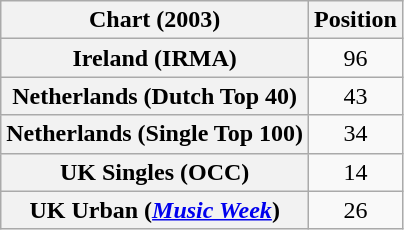<table class="wikitable sortable plainrowheaders" style="text-align:center">
<tr>
<th>Chart (2003)</th>
<th>Position</th>
</tr>
<tr>
<th scope="row">Ireland (IRMA)</th>
<td>96</td>
</tr>
<tr>
<th scope="row">Netherlands (Dutch Top 40)</th>
<td>43</td>
</tr>
<tr>
<th scope="row">Netherlands (Single Top 100)</th>
<td>34</td>
</tr>
<tr>
<th scope="row">UK Singles (OCC)</th>
<td>14</td>
</tr>
<tr>
<th scope="row">UK Urban (<em><a href='#'>Music Week</a></em>)</th>
<td>26</td>
</tr>
</table>
